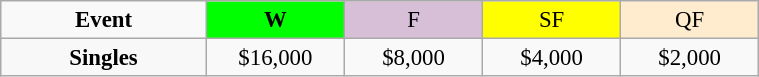<table class=wikitable style=font-size:95%;text-align:center>
<tr>
<td style="width:130px"><strong>Event</strong></td>
<td style="width:85px; background:lime"><strong>W</strong></td>
<td style="width:85px; background:thistle">F</td>
<td style="width:85px; background:#ffff00">SF</td>
<td style="width:85px; background:#ffebcd">QF</td>
</tr>
<tr>
<th style=background:#f8f8f8>Singles </th>
<td>$16,000</td>
<td>$8,000</td>
<td>$4,000</td>
<td>$2,000</td>
</tr>
</table>
